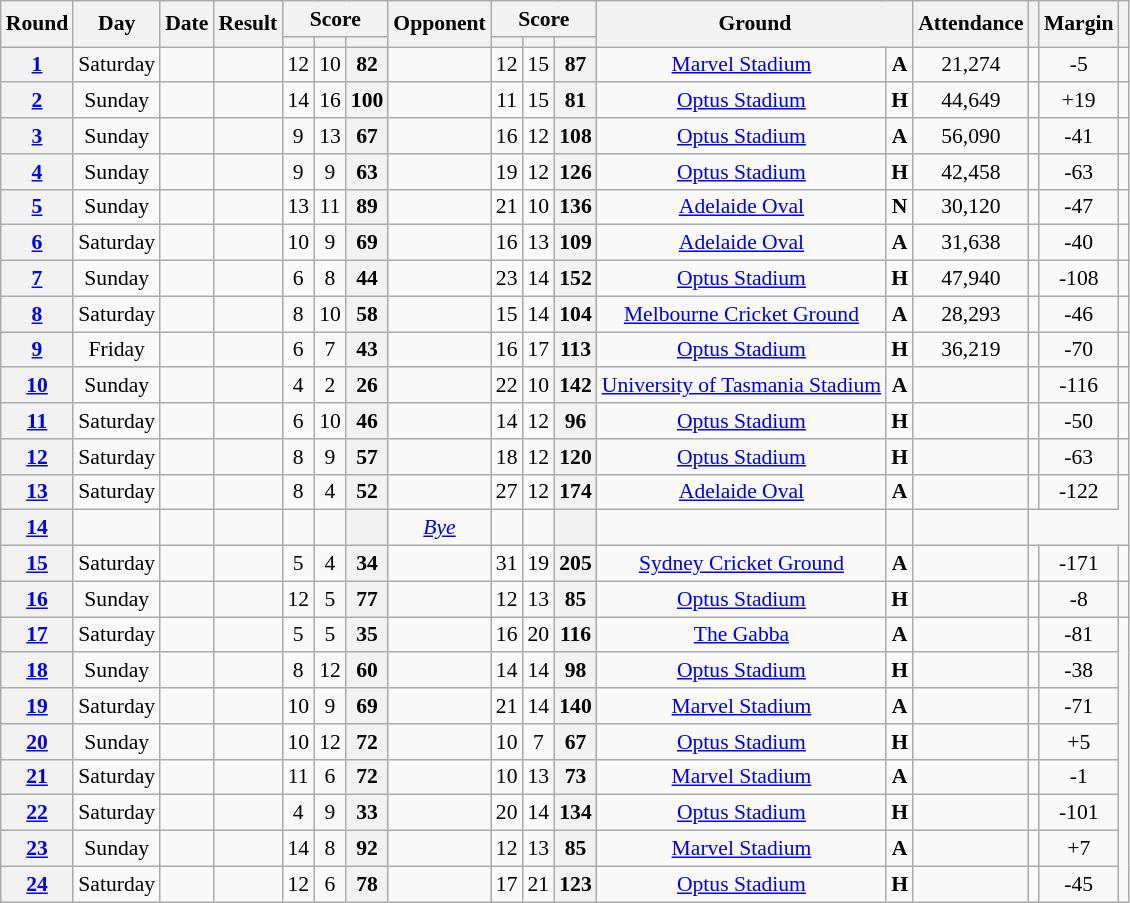<table class="wikitable plainrowheaders sortable" style="font-size:90%; text-align:center;">
<tr>
<th scope="col" rowspan="2">Round</th>
<th scope="col" rowspan="2">Day</th>
<th scope="col" rowspan="2">Date</th>
<th scope="col" rowspan="2">Result</th>
<th scope="col" colspan="3">Score</th>
<th scope="col" rowspan="2">Opponent</th>
<th scope="col" colspan="3">Score</th>
<th scope="col" rowspan="2" colspan="2">Ground</th>
<th scope="col" rowspan="2">Attendance</th>
<th scope="col" rowspan="2"></th>
<th rowspan="2">Margin</th>
<th rowspan="2"></th>
</tr>
<tr>
<th scope="col"></th>
<th scope="col"></th>
<th scope="col"></th>
<th scope="col"></th>
<th scope="col"></th>
<th scope="col"></th>
</tr>
<tr>
<th scope="row" style="text-align:center;"><a href='#'>1</a></th>
<td>Saturday</td>
<td></td>
<td></td>
<td>12</td>
<td>10</td>
<th>82</th>
<td></td>
<td>12</td>
<td>15</td>
<th>87</th>
<td><a href='#'>Marvel Stadium</a></td>
<td><strong>A</strong></td>
<td>21,274</td>
<td></td>
<td>-5</td>
<td></td>
</tr>
<tr>
<th scope="row" style="text-align:center;"><a href='#'>2</a></th>
<td>Sunday</td>
<td></td>
<td></td>
<td>14</td>
<td>16</td>
<th>100</th>
<td></td>
<td>11</td>
<td>15</td>
<th>81</th>
<td><a href='#'>Optus Stadium</a></td>
<td><strong>H</strong></td>
<td>44,649</td>
<td></td>
<td>+19</td>
<td></td>
</tr>
<tr>
<th scope="row" style="text-align:center;"><a href='#'>3</a></th>
<td>Sunday</td>
<td></td>
<td></td>
<td>9</td>
<td>13</td>
<th>67</th>
<td></td>
<td>16</td>
<td>12</td>
<th>108</th>
<td><a href='#'>Optus Stadium</a></td>
<td><strong>A</strong></td>
<td>56,090</td>
<td></td>
<td>-41</td>
<td></td>
</tr>
<tr>
<th scope="row" style="text-align:center;"><a href='#'>4</a></th>
<td>Sunday</td>
<td></td>
<td></td>
<td>9</td>
<td>9</td>
<th>63</th>
<td></td>
<td>19</td>
<td>12</td>
<th>126</th>
<td><a href='#'>Optus Stadium</a></td>
<td><strong>H</strong></td>
<td>42,458</td>
<td></td>
<td>-63</td>
<td></td>
</tr>
<tr>
<th scope="row" style="text-align:center;"><a href='#'>5</a></th>
<td>Sunday</td>
<td></td>
<td></td>
<td>13</td>
<td>11</td>
<th>89</th>
<td></td>
<td>21</td>
<td>10</td>
<th>136</th>
<td><a href='#'>Adelaide Oval</a></td>
<td><strong>N</strong></td>
<td>30,120</td>
<td></td>
<td>-47</td>
<td></td>
</tr>
<tr>
<th scope="row" style="text-align:center;"><a href='#'>6</a></th>
<td>Saturday</td>
<td></td>
<td></td>
<td>10</td>
<td>9</td>
<th>69</th>
<td></td>
<td>16</td>
<td>13</td>
<th>109</th>
<td><a href='#'>Adelaide Oval</a></td>
<td><strong>A</strong></td>
<td>31,638</td>
<td></td>
<td>-40</td>
<td></td>
</tr>
<tr>
<th scope="row" style="text-align:center;"><a href='#'>7</a></th>
<td>Sunday</td>
<td></td>
<td></td>
<td>6</td>
<td>8</td>
<th>44</th>
<td></td>
<td>23</td>
<td>14</td>
<th>152</th>
<td><a href='#'>Optus Stadium</a></td>
<td><strong>H</strong></td>
<td>47,940</td>
<td></td>
<td>-108</td>
<td></td>
</tr>
<tr>
<th scope="row" style="text-align:center;"><a href='#'>8</a></th>
<td>Saturday</td>
<td></td>
<td></td>
<td>8</td>
<td>10</td>
<th>58</th>
<td></td>
<td>15</td>
<td>14</td>
<th>104</th>
<td><a href='#'>Melbourne Cricket Ground</a></td>
<td><strong>A</strong></td>
<td>28,293</td>
<td></td>
<td>-46</td>
<td></td>
</tr>
<tr>
<th scope="row" style="text-align:center;"><a href='#'>9</a></th>
<td>Friday</td>
<td></td>
<td></td>
<td>6</td>
<td>7</td>
<th>43</th>
<td></td>
<td>16</td>
<td>17</td>
<th>113</th>
<td><a href='#'>Optus Stadium</a></td>
<td><strong>H</strong></td>
<td>36,219</td>
<td></td>
<td>-70</td>
<td></td>
</tr>
<tr>
<th scope="row" style="text-align:center;"><a href='#'>10</a></th>
<td>Sunday</td>
<td></td>
<td></td>
<td>4</td>
<td>2</td>
<th>26</th>
<td></td>
<td>22</td>
<td>10</td>
<th>142</th>
<td><a href='#'>University of Tasmania Stadium</a></td>
<td><strong>A</strong></td>
<td></td>
<td></td>
<td>-116</td>
<td></td>
</tr>
<tr>
<th scope="row" style="text-align:center;"><a href='#'>11</a></th>
<td>Saturday</td>
<td></td>
<td></td>
<td>6</td>
<td>10</td>
<th>46</th>
<td></td>
<td>14</td>
<td>12</td>
<th>96</th>
<td><a href='#'>Optus Stadium</a></td>
<td><strong>H</strong></td>
<td></td>
<td></td>
<td>-50</td>
<td></td>
</tr>
<tr>
<th scope="row" style="text-align:center;"><a href='#'>12</a></th>
<td>Saturday</td>
<td></td>
<td></td>
<td>8</td>
<td>9</td>
<th>57</th>
<td></td>
<td>18</td>
<td>12</td>
<th>120</th>
<td><a href='#'>Optus Stadium</a></td>
<td><strong>H</strong></td>
<td></td>
<td></td>
<td>-63</td>
<td></td>
</tr>
<tr>
<th scope="row" style="text-align:center;"><a href='#'>13</a></th>
<td>Saturday</td>
<td></td>
<td></td>
<td>8</td>
<td>4</td>
<th>52</th>
<td></td>
<td>27</td>
<td>12</td>
<th>174</th>
<td><a href='#'>Adelaide Oval</a></td>
<td><strong>A</strong></td>
<td></td>
<td></td>
<td>-122</td>
</tr>
<tr>
<th scope="row" style="text-align:center;"><a href='#'>14</a></th>
<td></td>
<td></td>
<td></td>
<td></td>
<td></td>
<th></th>
<td><em><a href='#'>Bye</a></em></td>
<td></td>
<td></td>
<th></th>
<td></td>
<td></td>
<td></td>
</tr>
<tr>
<th scope="row" style="text-align:center;"><a href='#'>15</a></th>
<td>Saturday</td>
<td></td>
<td></td>
<td>5</td>
<td>4</td>
<th>34</th>
<td></td>
<td>31</td>
<td>19</td>
<th>205</th>
<td><a href='#'>Sydney Cricket Ground</a></td>
<td><strong>A</strong></td>
<td></td>
<td></td>
<td>-171</td>
<td></td>
</tr>
<tr>
<th scope="row" style="text-align:center;"><a href='#'>16</a></th>
<td>Sunday</td>
<td></td>
<td></td>
<td>12</td>
<td>5</td>
<th>77</th>
<td></td>
<td>12</td>
<td>13</td>
<th>85</th>
<td><a href='#'>Optus Stadium</a></td>
<td><strong>H</strong></td>
<td></td>
<td></td>
<td>-8</td>
<td></td>
</tr>
<tr>
<th scope="row" style="text-align:center;"><a href='#'>17</a></th>
<td>Saturday</td>
<td></td>
<td></td>
<td>5</td>
<td>5</td>
<th>35</th>
<td></td>
<td>16</td>
<td>20</td>
<th>116</th>
<td data-sort-value="Gabba"><a href='#'>The Gabba</a></td>
<td><strong>A</strong></td>
<td></td>
<td></td>
<td>-81</td>
</tr>
<tr>
<th scope="row" style="text-align:center;"><a href='#'>18</a></th>
<td>Sunday</td>
<td></td>
<td></td>
<td>8</td>
<td>12</td>
<th>60</th>
<td></td>
<td>14</td>
<td>14</td>
<th>98</th>
<td><a href='#'>Optus Stadium</a></td>
<td><strong>H</strong></td>
<td></td>
<td></td>
<td>-38</td>
</tr>
<tr>
<th scope="row" style="text-align:center;"><a href='#'>19</a></th>
<td>Saturday</td>
<td></td>
<td></td>
<td>10</td>
<td>9</td>
<th>69</th>
<td></td>
<td>21</td>
<td>14</td>
<th>140</th>
<td><a href='#'>Marvel Stadium</a></td>
<td><strong>A</strong></td>
<td></td>
<td></td>
<td>-71</td>
</tr>
<tr>
<th scope="row" style="text-align:center;"><a href='#'>20</a></th>
<td>Sunday</td>
<td></td>
<td></td>
<td>10</td>
<td>12</td>
<th>72</th>
<td></td>
<td>10</td>
<td>7</td>
<th>67</th>
<td><a href='#'>Optus Stadium</a></td>
<td><strong>H</strong></td>
<td></td>
<td></td>
<td>+5</td>
</tr>
<tr>
<th scope="row" style="text-align:center;"><a href='#'>21</a></th>
<td>Saturday</td>
<td></td>
<td></td>
<td>11</td>
<td>6</td>
<th>72</th>
<td></td>
<td>10</td>
<td>13</td>
<th>73</th>
<td><a href='#'>Marvel Stadium</a></td>
<td><strong>A</strong></td>
<td></td>
<td></td>
<td>-1</td>
</tr>
<tr>
<th scope="row" style="text-align:center;"><a href='#'>22</a></th>
<td>Saturday</td>
<td></td>
<td></td>
<td>4</td>
<td>9</td>
<th>33</th>
<td></td>
<td>20</td>
<td>14</td>
<th>134</th>
<td><a href='#'>Optus Stadium</a></td>
<td><strong>H</strong></td>
<td></td>
<td></td>
<td>-101</td>
</tr>
<tr>
<th scope="row" style="text-align:center;"><a href='#'>23</a></th>
<td>Sunday</td>
<td></td>
<td></td>
<td>14</td>
<td>8</td>
<th>92</th>
<td></td>
<td>12</td>
<td>13</td>
<th>85</th>
<td><a href='#'>Marvel Stadium</a></td>
<td><strong>A</strong></td>
<td></td>
<td></td>
<td>+7</td>
</tr>
<tr>
<th scope="row" style="text-align:center;"><a href='#'>24</a></th>
<td>Saturday</td>
<td></td>
<td></td>
<td>12</td>
<td>6</td>
<th>78</th>
<td></td>
<td>17</td>
<td>21</td>
<th>123</th>
<td><a href='#'>Optus Stadium</a></td>
<td><strong>H</strong></td>
<td></td>
<td></td>
<td>-45</td>
</tr>
</table>
